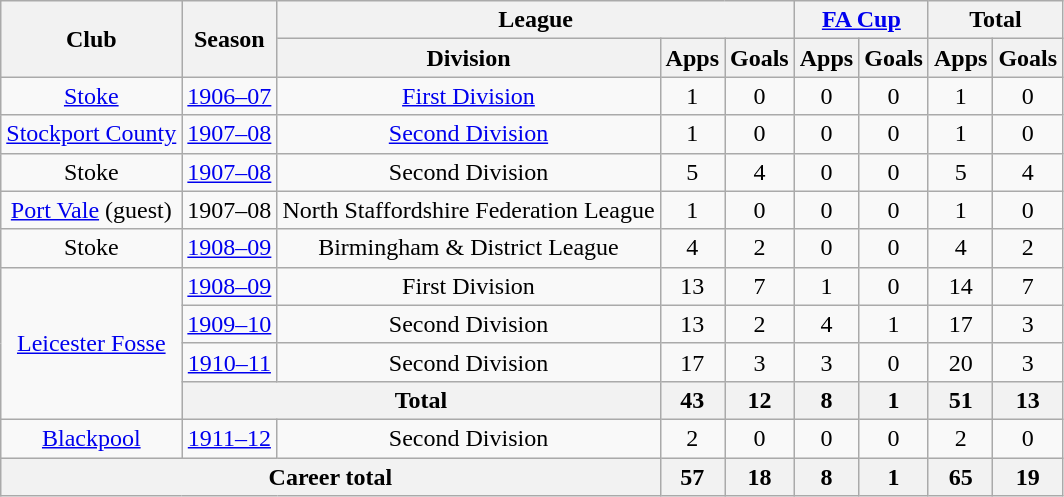<table class="wikitable" style="text-align:center">
<tr>
<th rowspan="2">Club</th>
<th rowspan="2">Season</th>
<th colspan="3">League</th>
<th colspan="2"><a href='#'>FA Cup</a></th>
<th colspan="2">Total</th>
</tr>
<tr>
<th>Division</th>
<th>Apps</th>
<th>Goals</th>
<th>Apps</th>
<th>Goals</th>
<th>Apps</th>
<th>Goals</th>
</tr>
<tr>
<td><a href='#'>Stoke</a></td>
<td><a href='#'>1906–07</a></td>
<td><a href='#'>First Division</a></td>
<td>1</td>
<td>0</td>
<td>0</td>
<td>0</td>
<td>1</td>
<td>0</td>
</tr>
<tr>
<td><a href='#'>Stockport County</a></td>
<td><a href='#'>1907–08</a></td>
<td><a href='#'>Second Division</a></td>
<td>1</td>
<td>0</td>
<td>0</td>
<td>0</td>
<td>1</td>
<td>0</td>
</tr>
<tr>
<td>Stoke</td>
<td><a href='#'>1907–08</a></td>
<td>Second Division</td>
<td>5</td>
<td>4</td>
<td>0</td>
<td>0</td>
<td>5</td>
<td>4</td>
</tr>
<tr>
<td><a href='#'>Port Vale</a> (guest)</td>
<td>1907–08</td>
<td>North Staffordshire Federation League</td>
<td>1</td>
<td>0</td>
<td>0</td>
<td>0</td>
<td>1</td>
<td>0</td>
</tr>
<tr>
<td>Stoke</td>
<td><a href='#'>1908–09</a></td>
<td>Birmingham & District League</td>
<td>4</td>
<td>2</td>
<td>0</td>
<td>0</td>
<td>4</td>
<td>2</td>
</tr>
<tr>
<td rowspan="4"><a href='#'>Leicester Fosse</a></td>
<td><a href='#'>1908–09</a></td>
<td>First Division</td>
<td>13</td>
<td>7</td>
<td>1</td>
<td>0</td>
<td>14</td>
<td>7</td>
</tr>
<tr>
<td><a href='#'>1909–10</a></td>
<td>Second Division</td>
<td>13</td>
<td>2</td>
<td>4</td>
<td>1</td>
<td>17</td>
<td>3</td>
</tr>
<tr>
<td><a href='#'>1910–11</a></td>
<td>Second Division</td>
<td>17</td>
<td>3</td>
<td>3</td>
<td>0</td>
<td>20</td>
<td>3</td>
</tr>
<tr>
<th colspan="2">Total</th>
<th>43</th>
<th>12</th>
<th>8</th>
<th>1</th>
<th>51</th>
<th>13</th>
</tr>
<tr>
<td><a href='#'>Blackpool</a></td>
<td><a href='#'>1911–12</a></td>
<td>Second Division</td>
<td>2</td>
<td>0</td>
<td>0</td>
<td>0</td>
<td>2</td>
<td>0</td>
</tr>
<tr>
<th colspan="3">Career total</th>
<th>57</th>
<th>18</th>
<th>8</th>
<th>1</th>
<th>65</th>
<th>19</th>
</tr>
</table>
